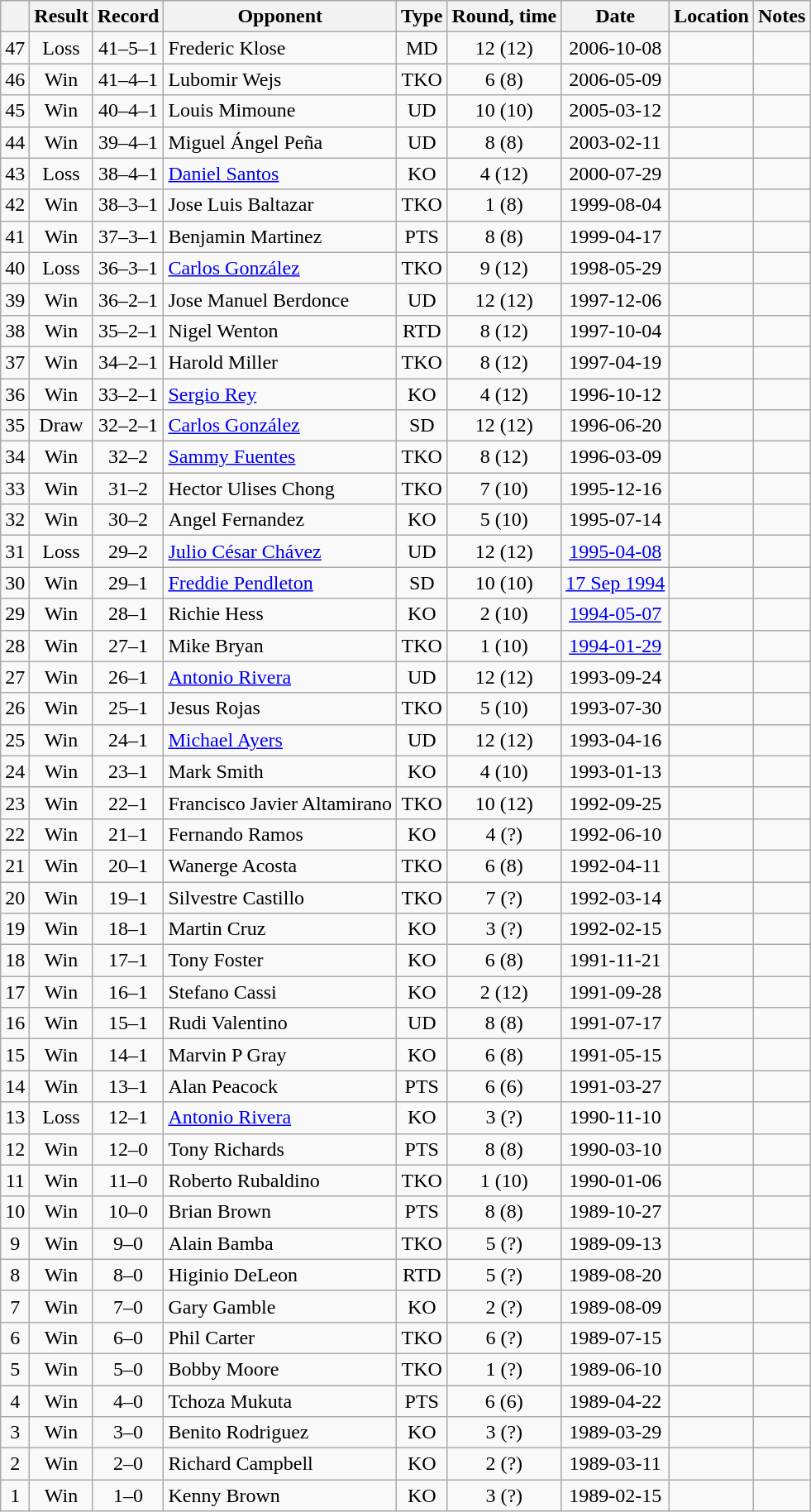<table class=wikitable style=text-align:center>
<tr>
<th></th>
<th>Result</th>
<th>Record</th>
<th>Opponent</th>
<th>Type</th>
<th>Round, time</th>
<th>Date</th>
<th>Location</th>
<th>Notes</th>
</tr>
<tr>
<td>47</td>
<td>Loss</td>
<td>41–5–1</td>
<td align=left>Frederic Klose</td>
<td>MD</td>
<td>12 (12)</td>
<td>2006-10-08</td>
<td align=left></td>
<td align=left></td>
</tr>
<tr>
<td>46</td>
<td>Win</td>
<td>41–4–1</td>
<td align=left>Lubomir Wejs</td>
<td>TKO</td>
<td>6 (8)</td>
<td>2006-05-09</td>
<td align=left></td>
<td align=left></td>
</tr>
<tr>
<td>45</td>
<td>Win</td>
<td>40–4–1</td>
<td align=left>Louis Mimoune</td>
<td>UD</td>
<td>10 (10)</td>
<td>2005-03-12</td>
<td align=left></td>
<td align=left></td>
</tr>
<tr>
<td>44</td>
<td>Win</td>
<td>39–4–1</td>
<td align=left>Miguel Ángel Peña</td>
<td>UD</td>
<td>8 (8)</td>
<td>2003-02-11</td>
<td align=left></td>
<td align=left></td>
</tr>
<tr>
<td>43</td>
<td>Loss</td>
<td>38–4–1</td>
<td align=left><a href='#'>Daniel Santos</a></td>
<td>KO</td>
<td>4 (12)</td>
<td>2000-07-29</td>
<td align=left></td>
<td align=left></td>
</tr>
<tr>
<td>42</td>
<td>Win</td>
<td>38–3–1</td>
<td align=left>Jose Luis Baltazar</td>
<td>TKO</td>
<td>1 (8)</td>
<td>1999-08-04</td>
<td align=left></td>
<td align=left></td>
</tr>
<tr>
<td>41</td>
<td>Win</td>
<td>37–3–1</td>
<td align=left>Benjamin Martinez</td>
<td>PTS</td>
<td>8 (8)</td>
<td>1999-04-17</td>
<td align=left></td>
<td align=left></td>
</tr>
<tr>
<td>40</td>
<td>Loss</td>
<td>36–3–1</td>
<td align=left><a href='#'>Carlos González</a></td>
<td>TKO</td>
<td>9 (12)</td>
<td>1998-05-29</td>
<td align=left></td>
<td align=left></td>
</tr>
<tr>
<td>39</td>
<td>Win</td>
<td>36–2–1</td>
<td align=left>Jose Manuel Berdonce</td>
<td>UD</td>
<td>12 (12)</td>
<td>1997-12-06</td>
<td align=left></td>
<td align=left></td>
</tr>
<tr>
<td>38</td>
<td>Win</td>
<td>35–2–1</td>
<td align=left>Nigel Wenton</td>
<td>RTD</td>
<td>8 (12)</td>
<td>1997-10-04</td>
<td align=left></td>
<td align=left></td>
</tr>
<tr>
<td>37</td>
<td>Win</td>
<td>34–2–1</td>
<td align=left>Harold Miller</td>
<td>TKO</td>
<td>8 (12)</td>
<td>1997-04-19</td>
<td align=left></td>
<td align=left></td>
</tr>
<tr>
<td>36</td>
<td>Win</td>
<td>33–2–1</td>
<td align=left><a href='#'>Sergio Rey</a></td>
<td>KO</td>
<td>4 (12)</td>
<td>1996-10-12</td>
<td align=left></td>
<td align=left></td>
</tr>
<tr>
<td>35</td>
<td>Draw</td>
<td>32–2–1</td>
<td align=left><a href='#'>Carlos González</a></td>
<td>SD</td>
<td>12 (12)</td>
<td>1996-06-20</td>
<td align=left></td>
<td align=left></td>
</tr>
<tr>
<td>34</td>
<td>Win</td>
<td>32–2</td>
<td align=left><a href='#'>Sammy Fuentes</a></td>
<td>TKO</td>
<td>8 (12)</td>
<td>1996-03-09</td>
<td align=left></td>
<td align=left></td>
</tr>
<tr>
<td>33</td>
<td>Win</td>
<td>31–2</td>
<td align=left>Hector Ulises Chong</td>
<td>TKO</td>
<td>7 (10)</td>
<td>1995-12-16</td>
<td align=left></td>
<td align=left></td>
</tr>
<tr>
<td>32</td>
<td>Win</td>
<td>30–2</td>
<td align=left>Angel Fernandez</td>
<td>KO</td>
<td>5 (10)</td>
<td>1995-07-14</td>
<td align=left></td>
<td align=left></td>
</tr>
<tr>
<td>31</td>
<td>Loss</td>
<td>29–2</td>
<td align=left><a href='#'>Julio César Chávez</a></td>
<td>UD</td>
<td>12 (12)</td>
<td><a href='#'>1995-04-08</a></td>
<td align=left></td>
<td align=left></td>
</tr>
<tr>
<td>30</td>
<td>Win</td>
<td>29–1</td>
<td align=left><a href='#'>Freddie Pendleton</a></td>
<td>SD</td>
<td>10 (10)</td>
<td><a href='#'>17 Sep 1994</a></td>
<td align=left></td>
<td align=left></td>
</tr>
<tr>
<td>29</td>
<td>Win</td>
<td>28–1</td>
<td align=left>Richie Hess</td>
<td>KO</td>
<td>2 (10)</td>
<td><a href='#'>1994-05-07</a></td>
<td align=left></td>
<td align=left></td>
</tr>
<tr>
<td>28</td>
<td>Win</td>
<td>27–1</td>
<td align=left>Mike Bryan</td>
<td>TKO</td>
<td>1 (10)</td>
<td><a href='#'>1994-01-29</a></td>
<td align=left></td>
<td align=left></td>
</tr>
<tr>
<td>27</td>
<td>Win</td>
<td>26–1</td>
<td align=left><a href='#'>Antonio Rivera</a></td>
<td>UD</td>
<td>12 (12)</td>
<td>1993-09-24</td>
<td align=left></td>
<td align=left></td>
</tr>
<tr>
<td>26</td>
<td>Win</td>
<td>25–1</td>
<td align=left>Jesus Rojas</td>
<td>TKO</td>
<td>5 (10)</td>
<td>1993-07-30</td>
<td align=left></td>
<td align=left></td>
</tr>
<tr>
<td>25</td>
<td>Win</td>
<td>24–1</td>
<td align=left><a href='#'>Michael Ayers</a></td>
<td>UD</td>
<td>12 (12)</td>
<td>1993-04-16</td>
<td align=left></td>
<td align=left></td>
</tr>
<tr>
<td>24</td>
<td>Win</td>
<td>23–1</td>
<td align=left>Mark Smith</td>
<td>KO</td>
<td>4 (10)</td>
<td>1993-01-13</td>
<td align=left></td>
<td align=left></td>
</tr>
<tr>
<td>23</td>
<td>Win</td>
<td>22–1</td>
<td align=left>Francisco Javier Altamirano</td>
<td>TKO</td>
<td>10 (12)</td>
<td>1992-09-25</td>
<td align=left></td>
<td align=left></td>
</tr>
<tr>
<td>22</td>
<td>Win</td>
<td>21–1</td>
<td align=left>Fernando Ramos</td>
<td>KO</td>
<td>4 (?)</td>
<td>1992-06-10</td>
<td align=left></td>
<td align=left></td>
</tr>
<tr>
<td>21</td>
<td>Win</td>
<td>20–1</td>
<td align=left>Wanerge Acosta</td>
<td>TKO</td>
<td>6 (8)</td>
<td>1992-04-11</td>
<td align=left></td>
<td align=left></td>
</tr>
<tr>
<td>20</td>
<td>Win</td>
<td>19–1</td>
<td align=left>Silvestre Castillo</td>
<td>TKO</td>
<td>7 (?)</td>
<td>1992-03-14</td>
<td align=left></td>
<td align=left></td>
</tr>
<tr>
<td>19</td>
<td>Win</td>
<td>18–1</td>
<td align=left>Martin Cruz</td>
<td>KO</td>
<td>3 (?)</td>
<td>1992-02-15</td>
<td align=left></td>
<td align=left></td>
</tr>
<tr>
<td>18</td>
<td>Win</td>
<td>17–1</td>
<td align=left>Tony Foster</td>
<td>KO</td>
<td>6 (8)</td>
<td>1991-11-21</td>
<td align=left></td>
<td align=left></td>
</tr>
<tr>
<td>17</td>
<td>Win</td>
<td>16–1</td>
<td align=left>Stefano Cassi</td>
<td>KO</td>
<td>2 (12)</td>
<td>1991-09-28</td>
<td align=left></td>
<td align=left></td>
</tr>
<tr>
<td>16</td>
<td>Win</td>
<td>15–1</td>
<td align=left>Rudi Valentino</td>
<td>UD</td>
<td>8 (8)</td>
<td>1991-07-17</td>
<td align=left></td>
<td align=left></td>
</tr>
<tr>
<td>15</td>
<td>Win</td>
<td>14–1</td>
<td align=left>Marvin P Gray</td>
<td>KO</td>
<td>6 (8)</td>
<td>1991-05-15</td>
<td align=left></td>
<td align=left></td>
</tr>
<tr>
<td>14</td>
<td>Win</td>
<td>13–1</td>
<td align=left>Alan Peacock</td>
<td>PTS</td>
<td>6 (6)</td>
<td>1991-03-27</td>
<td align=left></td>
<td align=left></td>
</tr>
<tr>
<td>13</td>
<td>Loss</td>
<td>12–1</td>
<td align=left><a href='#'>Antonio Rivera</a></td>
<td>KO</td>
<td>3 (?)</td>
<td>1990-11-10</td>
<td align=left></td>
<td align=left></td>
</tr>
<tr>
<td>12</td>
<td>Win</td>
<td>12–0</td>
<td align=left>Tony Richards</td>
<td>PTS</td>
<td>8 (8)</td>
<td>1990-03-10</td>
<td align=left></td>
<td align=left></td>
</tr>
<tr>
<td>11</td>
<td>Win</td>
<td>11–0</td>
<td align=left>Roberto Rubaldino</td>
<td>TKO</td>
<td>1 (10)</td>
<td>1990-01-06</td>
<td align=left></td>
<td align=left></td>
</tr>
<tr>
<td>10</td>
<td>Win</td>
<td>10–0</td>
<td align=left>Brian Brown</td>
<td>PTS</td>
<td>8 (8)</td>
<td>1989-10-27</td>
<td align=left></td>
<td align=left></td>
</tr>
<tr>
<td>9</td>
<td>Win</td>
<td>9–0</td>
<td align=left>Alain Bamba</td>
<td>TKO</td>
<td>5 (?)</td>
<td>1989-09-13</td>
<td align=left></td>
<td align=left></td>
</tr>
<tr>
<td>8</td>
<td>Win</td>
<td>8–0</td>
<td align=left>Higinio DeLeon</td>
<td>RTD</td>
<td>5 (?)</td>
<td>1989-08-20</td>
<td align=left></td>
<td align=left></td>
</tr>
<tr>
<td>7</td>
<td>Win</td>
<td>7–0</td>
<td align=left>Gary Gamble</td>
<td>KO</td>
<td>2 (?)</td>
<td>1989-08-09</td>
<td align=left></td>
<td align=left></td>
</tr>
<tr>
<td>6</td>
<td>Win</td>
<td>6–0</td>
<td align=left>Phil Carter</td>
<td>TKO</td>
<td>6 (?)</td>
<td>1989-07-15</td>
<td align=left></td>
<td align=left></td>
</tr>
<tr>
<td>5</td>
<td>Win</td>
<td>5–0</td>
<td align=left>Bobby Moore</td>
<td>TKO</td>
<td>1 (?)</td>
<td>1989-06-10</td>
<td align=left></td>
<td align=left></td>
</tr>
<tr>
<td>4</td>
<td>Win</td>
<td>4–0</td>
<td align=left>Tchoza Mukuta</td>
<td>PTS</td>
<td>6 (6)</td>
<td>1989-04-22</td>
<td align=left></td>
<td align=left></td>
</tr>
<tr>
<td>3</td>
<td>Win</td>
<td>3–0</td>
<td align=left>Benito Rodriguez</td>
<td>KO</td>
<td>3 (?)</td>
<td>1989-03-29</td>
<td align=left></td>
<td align=left></td>
</tr>
<tr>
<td>2</td>
<td>Win</td>
<td>2–0</td>
<td align=left>Richard Campbell</td>
<td>KO</td>
<td>2 (?)</td>
<td>1989-03-11</td>
<td align=left></td>
<td align=left></td>
</tr>
<tr>
<td>1</td>
<td>Win</td>
<td>1–0</td>
<td align=left>Kenny Brown</td>
<td>KO</td>
<td>3 (?)</td>
<td>1989-02-15</td>
<td align=left></td>
<td align=left></td>
</tr>
</table>
